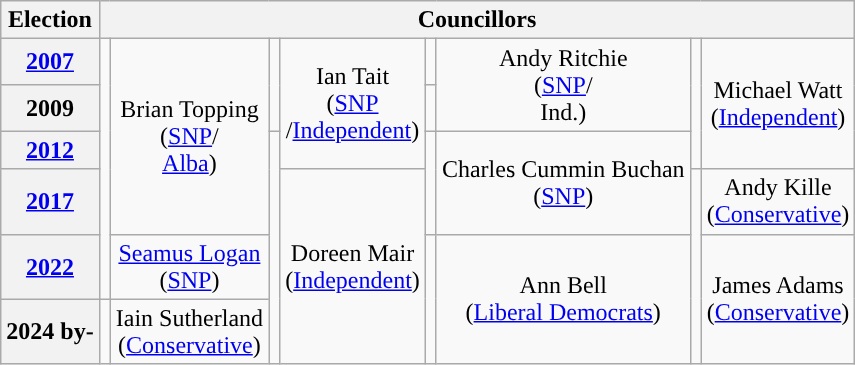<table class="wikitable" style="text-align:center">
<tr>
<th>Election</th>
<th colspan=8>Councillors</th>
</tr>
<tr>
<th><a href='#'>2007</a></th>
<td rowspan=5; style="background-color: "></td>
<td rowspan=4>Brian Topping<br>(<a href='#'>SNP</a>/<br><a href='#'>Alba</a>)</td>
<td rowspan=2; style="background-color: "></td>
<td rowspan=3>Ian Tait<br>(<a href='#'>SNP</a><br>/<a href='#'>Independent</a>)</td>
<td rowspan=1; style="background-color: "></td>
<td rowspan=2>Andy Ritchie<br>(<a href='#'>SNP</a>/<br>Ind.)</td>
<td rowspan=3; style="background-color: "></td>
<td rowspan=3>Michael Watt<br>(<a href='#'>Independent</a>)</td>
</tr>
<tr>
<th>2009</th>
<td rowspan=1; style="background-color: "></td>
</tr>
<tr>
<th><a href='#'>2012</a></th>
<td rowspan=4; style="background-color: "></td>
<td rowspan=2; style="background-color: "></td>
<td rowspan=2>Charles Cummin Buchan<br>(<a href='#'>SNP</a>)</td>
</tr>
<tr>
<th><a href='#'>2017</a></th>
<td rowspan=3>Doreen Mair<br>(<a href='#'>Independent</a>)</td>
<td rowspan=3; style="background-color: "></td>
<td rowspan=1>Andy Kille<br>(<a href='#'>Conservative</a>)</td>
</tr>
<tr>
<th><a href='#'>2022</a></th>
<td rowspan=1><a href='#'>Seamus Logan</a><br>(<a href='#'>SNP</a>)</td>
<td rowspan=2; style="background-color: "></td>
<td rowspan=2>Ann Bell<br>(<a href='#'>Liberal Democrats</a>)</td>
<td rowspan=2>James Adams<br>(<a href='#'>Conservative</a>)</td>
</tr>
<tr>
<th>2024 by-</th>
<td rowspan=1; style="background-color: "></td>
<td rowspan=1>Iain Sutherland<br>(<a href='#'>Conservative</a>)</td>
</tr>
</table>
